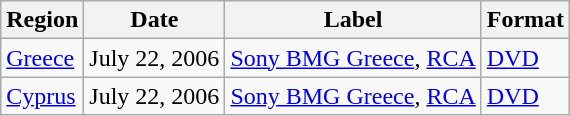<table class="sortable wikitable">
<tr>
<th>Region</th>
<th>Date</th>
<th>Label</th>
<th>Format</th>
</tr>
<tr>
<td><a href='#'>Greece</a></td>
<td>July 22, 2006</td>
<td><a href='#'>Sony BMG Greece</a>, <a href='#'>RCA</a></td>
<td><a href='#'>DVD</a></td>
</tr>
<tr>
<td><a href='#'>Cyprus</a></td>
<td>July 22, 2006</td>
<td><a href='#'>Sony BMG Greece</a>, <a href='#'>RCA</a></td>
<td><a href='#'>DVD</a></td>
</tr>
</table>
